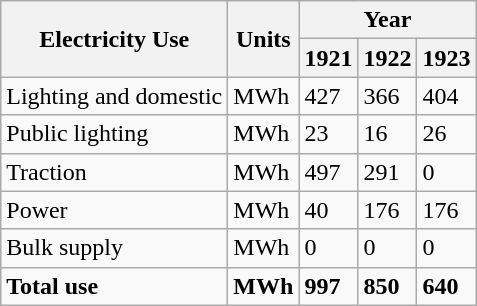<table class="wikitable">
<tr>
<th rowspan="2">Electricity  Use</th>
<th rowspan="2">Units</th>
<th colspan="3">Year</th>
</tr>
<tr>
<th>1921</th>
<th>1922</th>
<th>1923</th>
</tr>
<tr>
<td>Lighting  and domestic</td>
<td>MWh</td>
<td>427</td>
<td>366</td>
<td>404</td>
</tr>
<tr>
<td>Public  lighting</td>
<td>MWh</td>
<td>23</td>
<td>16</td>
<td>26</td>
</tr>
<tr>
<td>Traction</td>
<td>MWh</td>
<td>497</td>
<td>291</td>
<td>0</td>
</tr>
<tr>
<td>Power</td>
<td>MWh</td>
<td>40</td>
<td>176</td>
<td>176</td>
</tr>
<tr>
<td>Bulk  supply</td>
<td>MWh</td>
<td>0</td>
<td>0</td>
<td>0</td>
</tr>
<tr>
<td><strong>Total  use</strong></td>
<td><strong>MWh</strong></td>
<td><strong>997</strong></td>
<td><strong>850</strong></td>
<td><strong>640</strong></td>
</tr>
</table>
